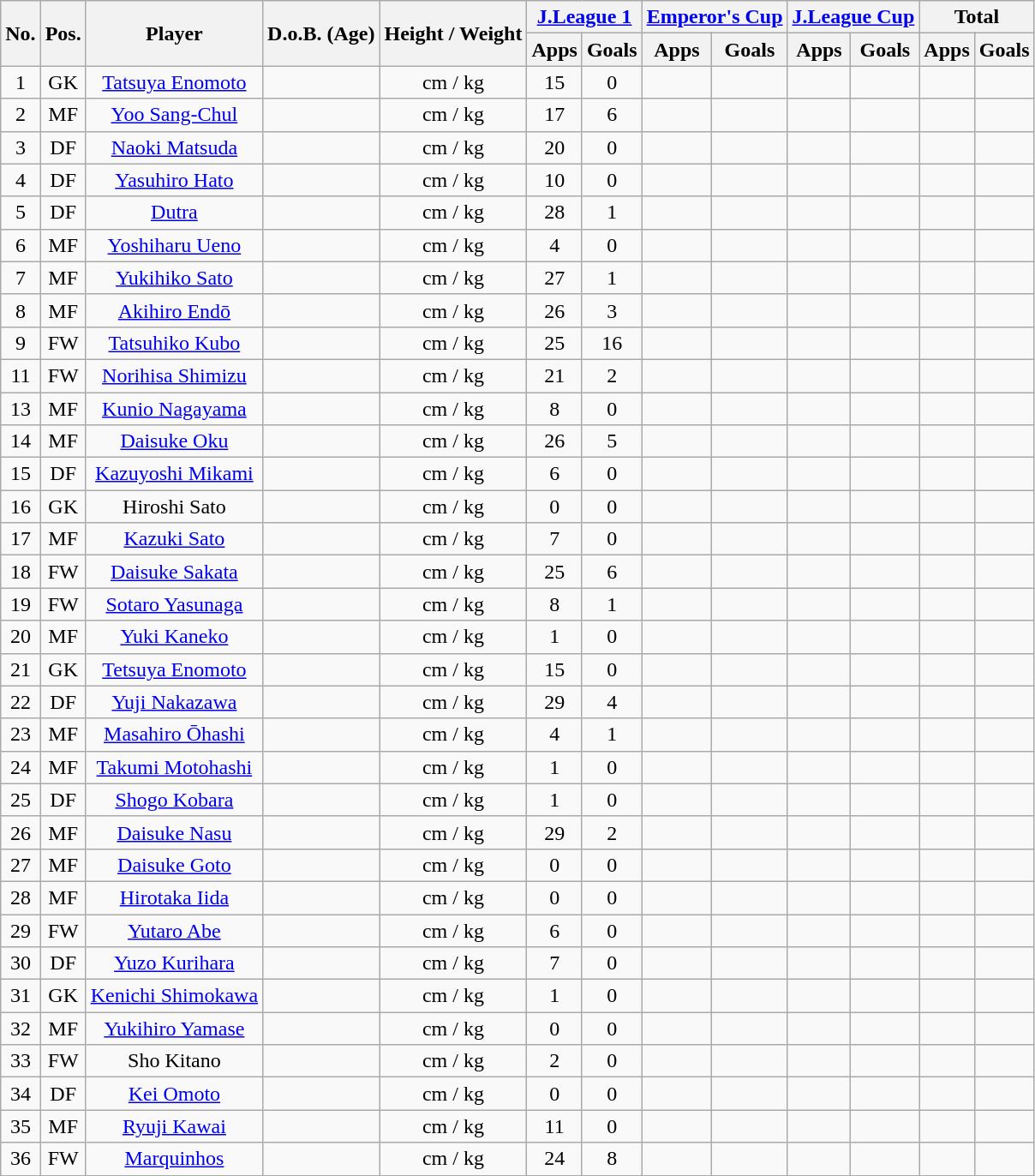<table class="wikitable" style="text-align:center;">
<tr>
<th rowspan="2">No.</th>
<th rowspan="2">Pos.</th>
<th rowspan="2">Player</th>
<th rowspan="2">D.o.B. (Age)</th>
<th rowspan="2">Height / Weight</th>
<th colspan="2"><a href='#'>J.League 1</a></th>
<th colspan="2"><a href='#'>Emperor's Cup</a></th>
<th colspan="2"><a href='#'>J.League Cup</a></th>
<th colspan="2">Total</th>
</tr>
<tr>
<th>Apps</th>
<th>Goals</th>
<th>Apps</th>
<th>Goals</th>
<th>Apps</th>
<th>Goals</th>
<th>Apps</th>
<th>Goals</th>
</tr>
<tr>
<td>1</td>
<td>GK</td>
<td><a href='#'>Tatsuya Enomoto</a></td>
<td></td>
<td>cm / kg</td>
<td>15</td>
<td>0</td>
<td></td>
<td></td>
<td></td>
<td></td>
<td></td>
<td></td>
</tr>
<tr>
<td>2</td>
<td>MF</td>
<td><a href='#'>Yoo Sang-Chul</a></td>
<td></td>
<td>cm / kg</td>
<td>17</td>
<td>6</td>
<td></td>
<td></td>
<td></td>
<td></td>
<td></td>
<td></td>
</tr>
<tr>
<td>3</td>
<td>DF</td>
<td><a href='#'>Naoki Matsuda</a></td>
<td></td>
<td>cm / kg</td>
<td>20</td>
<td>0</td>
<td></td>
<td></td>
<td></td>
<td></td>
<td></td>
<td></td>
</tr>
<tr>
<td>4</td>
<td>DF</td>
<td><a href='#'>Yasuhiro Hato</a></td>
<td></td>
<td>cm / kg</td>
<td>10</td>
<td>0</td>
<td></td>
<td></td>
<td></td>
<td></td>
<td></td>
<td></td>
</tr>
<tr>
<td>5</td>
<td>DF</td>
<td><a href='#'>Dutra</a></td>
<td></td>
<td>cm / kg</td>
<td>28</td>
<td>1</td>
<td></td>
<td></td>
<td></td>
<td></td>
<td></td>
<td></td>
</tr>
<tr>
<td>6</td>
<td>MF</td>
<td><a href='#'>Yoshiharu Ueno</a></td>
<td></td>
<td>cm / kg</td>
<td>4</td>
<td>0</td>
<td></td>
<td></td>
<td></td>
<td></td>
<td></td>
<td></td>
</tr>
<tr>
<td>7</td>
<td>MF</td>
<td><a href='#'>Yukihiko Sato</a></td>
<td></td>
<td>cm / kg</td>
<td>27</td>
<td>1</td>
<td></td>
<td></td>
<td></td>
<td></td>
<td></td>
<td></td>
</tr>
<tr>
<td>8</td>
<td>MF</td>
<td><a href='#'>Akihiro Endō</a></td>
<td></td>
<td>cm / kg</td>
<td>26</td>
<td>3</td>
<td></td>
<td></td>
<td></td>
<td></td>
<td></td>
<td></td>
</tr>
<tr>
<td>9</td>
<td>FW</td>
<td><a href='#'>Tatsuhiko Kubo</a></td>
<td></td>
<td>cm / kg</td>
<td>25</td>
<td>16</td>
<td></td>
<td></td>
<td></td>
<td></td>
<td></td>
<td></td>
</tr>
<tr>
<td>11</td>
<td>FW</td>
<td><a href='#'>Norihisa Shimizu</a></td>
<td></td>
<td>cm / kg</td>
<td>21</td>
<td>2</td>
<td></td>
<td></td>
<td></td>
<td></td>
<td></td>
<td></td>
</tr>
<tr>
<td>13</td>
<td>MF</td>
<td><a href='#'>Kunio Nagayama</a></td>
<td></td>
<td>cm / kg</td>
<td>8</td>
<td>0</td>
<td></td>
<td></td>
<td></td>
<td></td>
<td></td>
<td></td>
</tr>
<tr>
<td>14</td>
<td>MF</td>
<td><a href='#'>Daisuke Oku</a></td>
<td></td>
<td>cm / kg</td>
<td>26</td>
<td>5</td>
<td></td>
<td></td>
<td></td>
<td></td>
<td></td>
<td></td>
</tr>
<tr>
<td>15</td>
<td>DF</td>
<td><a href='#'>Kazuyoshi Mikami</a></td>
<td></td>
<td>cm / kg</td>
<td>6</td>
<td>0</td>
<td></td>
<td></td>
<td></td>
<td></td>
<td></td>
<td></td>
</tr>
<tr>
<td>16</td>
<td>GK</td>
<td>Hiroshi Sato</td>
<td></td>
<td>cm / kg</td>
<td>0</td>
<td>0</td>
<td></td>
<td></td>
<td></td>
<td></td>
<td></td>
<td></td>
</tr>
<tr>
<td>17</td>
<td>MF</td>
<td><a href='#'>Kazuki Sato</a></td>
<td></td>
<td>cm / kg</td>
<td>7</td>
<td>0</td>
<td></td>
<td></td>
<td></td>
<td></td>
<td></td>
<td></td>
</tr>
<tr>
<td>18</td>
<td>FW</td>
<td><a href='#'>Daisuke Sakata</a></td>
<td></td>
<td>cm / kg</td>
<td>25</td>
<td>6</td>
<td></td>
<td></td>
<td></td>
<td></td>
<td></td>
<td></td>
</tr>
<tr>
<td>19</td>
<td>FW</td>
<td><a href='#'>Sotaro Yasunaga</a></td>
<td></td>
<td>cm / kg</td>
<td>8</td>
<td>1</td>
<td></td>
<td></td>
<td></td>
<td></td>
<td></td>
<td></td>
</tr>
<tr>
<td>20</td>
<td>MF</td>
<td><a href='#'>Yuki Kaneko</a></td>
<td></td>
<td>cm / kg</td>
<td>1</td>
<td>0</td>
<td></td>
<td></td>
<td></td>
<td></td>
<td></td>
<td></td>
</tr>
<tr>
<td>21</td>
<td>GK</td>
<td><a href='#'>Tetsuya Enomoto</a></td>
<td></td>
<td>cm / kg</td>
<td>15</td>
<td>0</td>
<td></td>
<td></td>
<td></td>
<td></td>
<td></td>
<td></td>
</tr>
<tr>
<td>22</td>
<td>DF</td>
<td><a href='#'>Yuji Nakazawa</a></td>
<td></td>
<td>cm / kg</td>
<td>29</td>
<td>4</td>
<td></td>
<td></td>
<td></td>
<td></td>
<td></td>
<td></td>
</tr>
<tr>
<td>23</td>
<td>MF</td>
<td><a href='#'>Masahiro Ōhashi</a></td>
<td></td>
<td>cm / kg</td>
<td>4</td>
<td>1</td>
<td></td>
<td></td>
<td></td>
<td></td>
<td></td>
<td></td>
</tr>
<tr>
<td>24</td>
<td>MF</td>
<td><a href='#'>Takumi Motohashi</a></td>
<td></td>
<td>cm / kg</td>
<td>1</td>
<td>0</td>
<td></td>
<td></td>
<td></td>
<td></td>
<td></td>
<td></td>
</tr>
<tr>
<td>25</td>
<td>DF</td>
<td><a href='#'>Shogo Kobara</a></td>
<td></td>
<td>cm / kg</td>
<td>1</td>
<td>0</td>
<td></td>
<td></td>
<td></td>
<td></td>
<td></td>
<td></td>
</tr>
<tr>
<td>26</td>
<td>MF</td>
<td><a href='#'>Daisuke Nasu</a></td>
<td></td>
<td>cm / kg</td>
<td>29</td>
<td>2</td>
<td></td>
<td></td>
<td></td>
<td></td>
<td></td>
<td></td>
</tr>
<tr>
<td>27</td>
<td>MF</td>
<td><a href='#'>Daisuke Goto</a></td>
<td></td>
<td>cm / kg</td>
<td>0</td>
<td>0</td>
<td></td>
<td></td>
<td></td>
<td></td>
<td></td>
<td></td>
</tr>
<tr>
<td>28</td>
<td>MF</td>
<td><a href='#'>Hirotaka Iida</a></td>
<td></td>
<td>cm / kg</td>
<td>0</td>
<td>0</td>
<td></td>
<td></td>
<td></td>
<td></td>
<td></td>
<td></td>
</tr>
<tr>
<td>29</td>
<td>FW</td>
<td><a href='#'>Yutaro Abe</a></td>
<td></td>
<td>cm / kg</td>
<td>6</td>
<td>0</td>
<td></td>
<td></td>
<td></td>
<td></td>
<td></td>
<td></td>
</tr>
<tr>
<td>30</td>
<td>DF</td>
<td><a href='#'>Yuzo Kurihara</a></td>
<td></td>
<td>cm / kg</td>
<td>7</td>
<td>0</td>
<td></td>
<td></td>
<td></td>
<td></td>
<td></td>
<td></td>
</tr>
<tr>
<td>31</td>
<td>GK</td>
<td><a href='#'>Kenichi Shimokawa</a></td>
<td></td>
<td>cm / kg</td>
<td>1</td>
<td>0</td>
<td></td>
<td></td>
<td></td>
<td></td>
<td></td>
<td></td>
</tr>
<tr>
<td>32</td>
<td>MF</td>
<td><a href='#'>Yukihiro Yamase</a></td>
<td></td>
<td>cm / kg</td>
<td>0</td>
<td>0</td>
<td></td>
<td></td>
<td></td>
<td></td>
<td></td>
<td></td>
</tr>
<tr>
<td>33</td>
<td>FW</td>
<td>Sho Kitano</td>
<td></td>
<td>cm / kg</td>
<td>2</td>
<td>0</td>
<td></td>
<td></td>
<td></td>
<td></td>
<td></td>
<td></td>
</tr>
<tr>
<td>34</td>
<td>DF</td>
<td><a href='#'>Kei Omoto</a></td>
<td></td>
<td>cm / kg</td>
<td>0</td>
<td>0</td>
<td></td>
<td></td>
<td></td>
<td></td>
<td></td>
<td></td>
</tr>
<tr>
<td>35</td>
<td>MF</td>
<td><a href='#'>Ryuji Kawai</a></td>
<td></td>
<td>cm / kg</td>
<td>11</td>
<td>0</td>
<td></td>
<td></td>
<td></td>
<td></td>
<td></td>
<td></td>
</tr>
<tr>
<td>36</td>
<td>FW</td>
<td><a href='#'>Marquinhos</a></td>
<td></td>
<td>cm / kg</td>
<td>24</td>
<td>8</td>
<td></td>
<td></td>
<td></td>
<td></td>
<td></td>
<td></td>
</tr>
</table>
